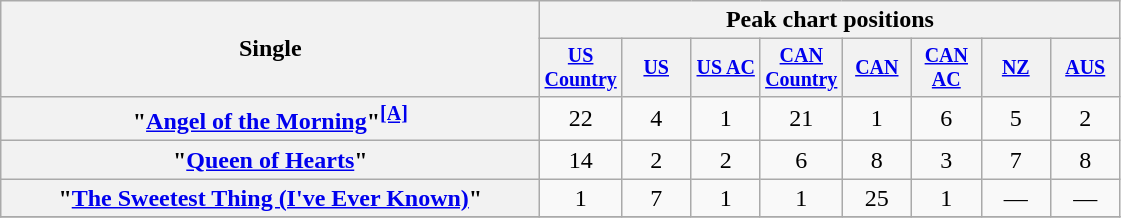<table class="wikitable plainrowheaders" style="text-align:center;">
<tr>
<th rowspan="2" style="width:22em;">Single</th>
<th colspan="8">Peak chart positions</th>
</tr>
<tr style="font-size:smaller;">
<th width="40"><a href='#'>US Country</a><br></th>
<th width="40"><a href='#'>US</a><br></th>
<th width="40"><a href='#'>US AC</a><br></th>
<th width="40"><a href='#'>CAN Country</a><br></th>
<th width="40"><a href='#'>CAN</a><br></th>
<th width="40"><a href='#'>CAN AC</a><br></th>
<th width="40"><a href='#'>NZ</a><br></th>
<th width="40"><a href='#'>AUS</a><br></th>
</tr>
<tr>
<th scope="row">"<a href='#'>Angel of the Morning</a>"<sup><a href='#'><strong>[A]</strong></a></sup></th>
<td>22</td>
<td>4</td>
<td>1</td>
<td>21</td>
<td>1</td>
<td>6</td>
<td>5</td>
<td>2</td>
</tr>
<tr>
<th scope="row">"<a href='#'>Queen of Hearts</a>"</th>
<td>14</td>
<td>2</td>
<td>2</td>
<td>6</td>
<td>8</td>
<td>3</td>
<td>7</td>
<td>8</td>
</tr>
<tr>
<th scope="row">"<a href='#'>The Sweetest Thing (I've Ever Known)</a>"</th>
<td>1</td>
<td>7</td>
<td>1</td>
<td>1</td>
<td>25</td>
<td>1</td>
<td>—</td>
<td>—</td>
</tr>
<tr>
</tr>
</table>
